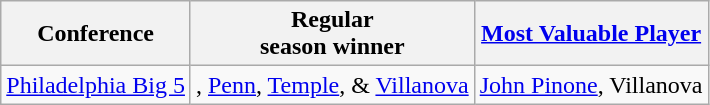<table class="wikitable" style="text-align:center;">
<tr>
<th>Conference</th>
<th>Regular <br> season winner</th>
<th><a href='#'>Most Valuable Player</a></th>
</tr>
<tr>
<td><a href='#'>Philadelphia Big 5</a></td>
<td>, <a href='#'>Penn</a>,  <a href='#'>Temple</a>, & <a href='#'>Villanova</a></td>
<td><a href='#'>John Pinone</a>, Villanova</td>
</tr>
</table>
